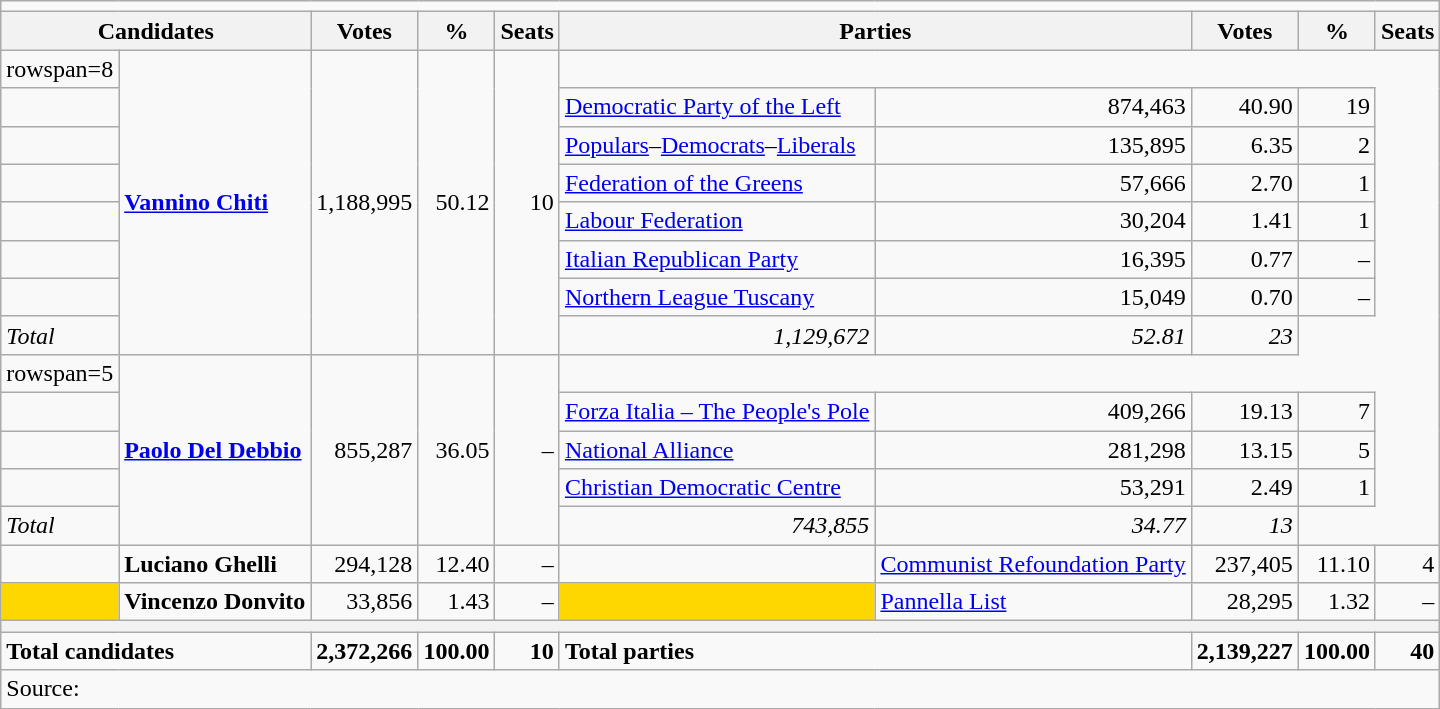<table class="wikitable">
<tr>
<td colspan=10></td>
</tr>
<tr>
<th colspan=2>Candidates</th>
<th>Votes</th>
<th>%</th>
<th>Seats</th>
<th colspan=2>Parties</th>
<th>Votes</th>
<th>%</th>
<th>Seats</th>
</tr>
<tr>
<td>rowspan=8 </td>
<td rowspan=8><strong><a href='#'>Vannino Chiti</a></strong></td>
<td rowspan=8 align=right>1,188,995</td>
<td rowspan=8 align=right>50.12</td>
<td rowspan=8 align=right>10</td>
</tr>
<tr>
<td></td>
<td align="left"><a href='#'>Democratic Party of the Left</a></td>
<td align=right>874,463</td>
<td align=right>40.90</td>
<td align=right>19</td>
</tr>
<tr>
<td></td>
<td align="left"><a href='#'>Populars</a>–<a href='#'>Democrats</a>–<a href='#'>Liberals</a></td>
<td align=right>135,895</td>
<td align=right>6.35</td>
<td align=right>2</td>
</tr>
<tr>
<td></td>
<td align="left"><a href='#'>Federation of the Greens</a></td>
<td align=right>57,666</td>
<td align=right>2.70</td>
<td align=right>1</td>
</tr>
<tr>
<td></td>
<td align="left"><a href='#'>Labour Federation</a></td>
<td align=right>30,204</td>
<td align=right>1.41</td>
<td align=right>1</td>
</tr>
<tr>
<td></td>
<td align="left"><a href='#'>Italian Republican Party</a></td>
<td align=right>16,395</td>
<td align=right>0.77</td>
<td align=right>–</td>
</tr>
<tr>
<td></td>
<td align="left"><a href='#'>Northern League Tuscany</a></td>
<td align=right>15,049</td>
<td align=right>0.70</td>
<td align=right>–</td>
</tr>
<tr>
<td colspan=2><em>Total</em></td>
<td align=right><em>1,129,672</em></td>
<td align=right><em>52.81</em></td>
<td align=right><em>23</em></td>
</tr>
<tr>
<td>rowspan=5 </td>
<td rowspan=5><strong><a href='#'>Paolo Del Debbio</a></strong></td>
<td rowspan=5 align=right>855,287</td>
<td rowspan=5 align=right>36.05</td>
<td rowspan=5 align=right>–</td>
</tr>
<tr>
<td></td>
<td align="left"><a href='#'>Forza Italia – The People's Pole</a></td>
<td align=right>409,266</td>
<td align=right>19.13</td>
<td align=right>7</td>
</tr>
<tr>
<td></td>
<td align="left"><a href='#'>National Alliance</a></td>
<td align=right>281,298</td>
<td align=right>13.15</td>
<td align=right>5</td>
</tr>
<tr>
<td></td>
<td align="left"><a href='#'>Christian Democratic Centre</a></td>
<td align=right>53,291</td>
<td align=right>2.49</td>
<td align=right>1</td>
</tr>
<tr>
<td colspan=2><em>Total</em></td>
<td align=right><em>743,855</em></td>
<td align=right><em>34.77</em></td>
<td align=right><em>13</em></td>
</tr>
<tr>
<td></td>
<td><strong>Luciano Ghelli</strong></td>
<td align=right>294,128</td>
<td align=right>12.40</td>
<td align=right>–</td>
<td></td>
<td align="left"><a href='#'>Communist Refoundation Party</a></td>
<td align=right>237,405</td>
<td align=right>11.10</td>
<td align=right>4</td>
</tr>
<tr>
<td bgcolor="gold"></td>
<td><strong>Vincenzo Donvito</strong></td>
<td align=right>33,856</td>
<td align=right>1.43</td>
<td align=right>–</td>
<td bgcolor="gold"></td>
<td align="left"><a href='#'>Pannella List</a></td>
<td align=right>28,295</td>
<td align=right>1.32</td>
<td align=right>–</td>
</tr>
<tr>
<th colspan=10></th>
</tr>
<tr>
<td colspan=2><strong>Total candidates</strong></td>
<td align=right><strong>2,372,266</strong></td>
<td align=right><strong>100.00</strong></td>
<td align=right><strong>10</strong></td>
<td colspan=2><strong>Total parties</strong></td>
<td align=right><strong>2,139,227</strong></td>
<td align=right><strong>100.00</strong></td>
<td align=right><strong>40</strong></td>
</tr>
<tr>
<td colspan=10>Source: </td>
</tr>
</table>
